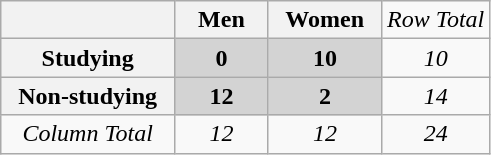<table class="wikitable"  style="text-align:center;">
<tr>
<th></th>
<th>   Men   </th>
<th>  Women  </th>
<td><em>Row Total</em></td>
</tr>
<tr>
<th scope="row">Studying</th>
<td bgcolor="lightgray"><strong>0</strong></td>
<td bgcolor="lightgray"><strong>10</strong></td>
<td><em>10</em></td>
</tr>
<tr>
<th scope="row">  Non-studying  </th>
<td bgcolor="lightgray"><strong>12</strong></td>
<td bgcolor="lightgray"><strong>2</strong></td>
<td><em>14</em></td>
</tr>
<tr>
<td><em>Column Total</em></td>
<td><em>12</em></td>
<td><em>12</em></td>
<td><em>24</em></td>
</tr>
</table>
